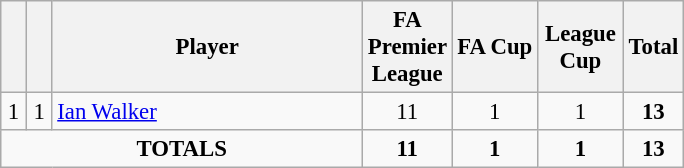<table class="wikitable sortable" style="font-size: 95%; text-align: center;">
<tr>
<th width=10></th>
<th width=10></th>
<th width=200>Player</th>
<th width=50>FA Premier League</th>
<th width=50>FA Cup</th>
<th width=50>League Cup</th>
<th>Total</th>
</tr>
<tr>
<td>1</td>
<td>1</td>
<td align="left"> <a href='#'>Ian Walker</a></td>
<td>11</td>
<td>1</td>
<td>1</td>
<td><strong>13</strong></td>
</tr>
<tr>
<td colspan="3"><strong>TOTALS</strong></td>
<td><strong>11</strong></td>
<td><strong>1</strong></td>
<td><strong>1</strong></td>
<td><strong>13</strong></td>
</tr>
</table>
